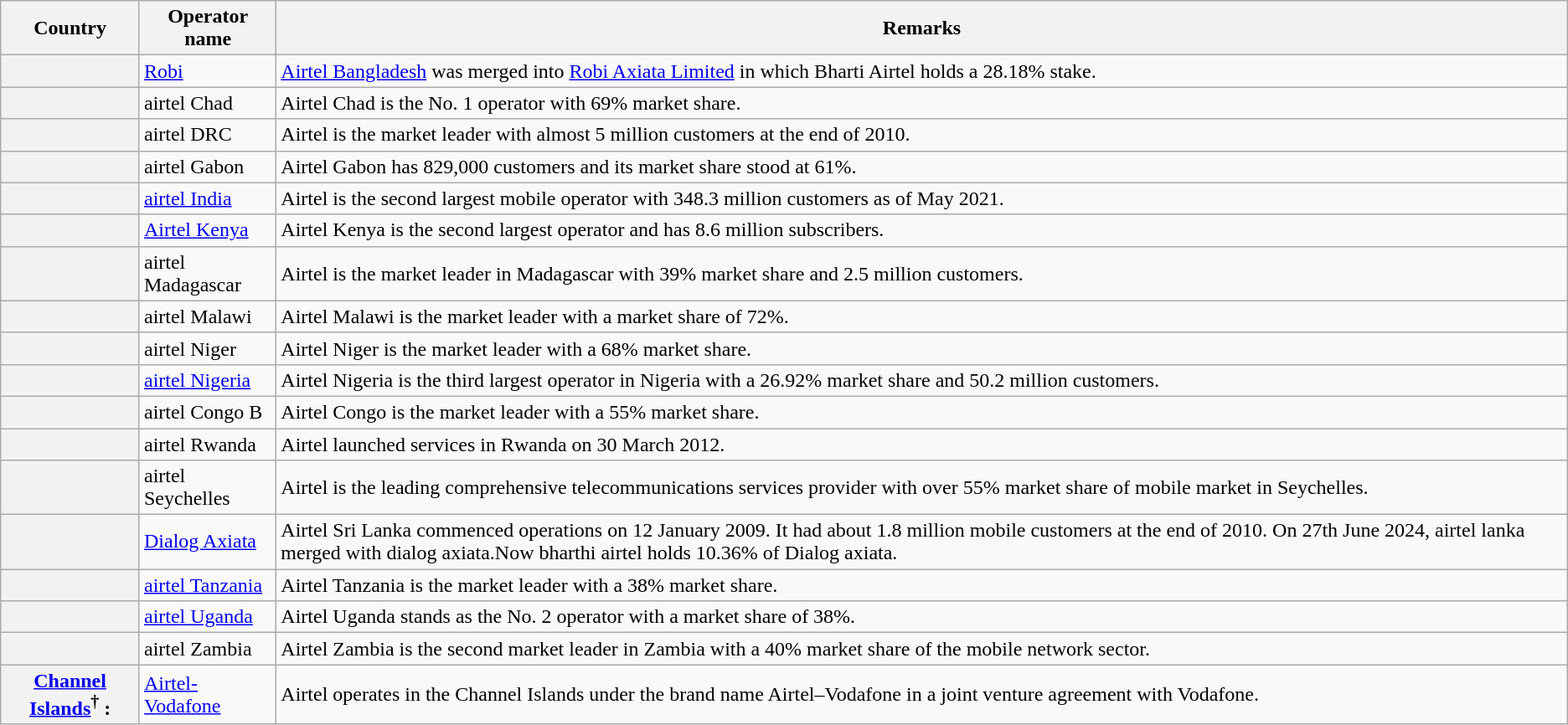<table class="wikitable" style="text-align: left;">
<tr>
<th>Country</th>
<th>Operator name</th>
<th>Remarks</th>
</tr>
<tr>
<th></th>
<td><a href='#'>Robi</a></td>
<td><a href='#'>Airtel Bangladesh</a> was merged into <a href='#'>Robi Axiata Limited</a> in which Bharti Airtel holds a 28.18% stake.</td>
</tr>
<tr>
<th></th>
<td>airtel Chad</td>
<td>Airtel Chad is the No. 1 operator with 69% market share.</td>
</tr>
<tr>
<th></th>
<td>airtel DRC</td>
<td>Airtel is the market leader with almost 5 million customers at the end of 2010.</td>
</tr>
<tr>
<th></th>
<td>airtel Gabon</td>
<td>Airtel Gabon has 829,000 customers and its market share stood at 61%.</td>
</tr>
<tr>
<th></th>
<td><a href='#'>airtel India</a></td>
<td>Airtel is the second largest mobile operator with 348.3 million customers as of May 2021.</td>
</tr>
<tr>
<th></th>
<td><a href='#'>Airtel Kenya</a></td>
<td>Airtel Kenya is the second largest operator and has 8.6 million subscribers.</td>
</tr>
<tr>
<th></th>
<td>airtel Madagascar</td>
<td>Airtel is the market leader in Madagascar with 39% market share and 2.5 million customers.</td>
</tr>
<tr>
<th></th>
<td>airtel Malawi</td>
<td>Airtel Malawi is the market leader with a market share of 72%.</td>
</tr>
<tr>
<th></th>
<td>airtel Niger</td>
<td>Airtel Niger is the market leader with a 68% market share.</td>
</tr>
<tr>
<th></th>
<td><a href='#'>airtel Nigeria</a></td>
<td>Airtel Nigeria is the third largest operator in Nigeria with a 26.92% market share and 50.2 million customers.</td>
</tr>
<tr>
<th></th>
<td>airtel Congo B</td>
<td>Airtel Congo is the market leader with a 55% market share.</td>
</tr>
<tr>
<th></th>
<td>airtel Rwanda</td>
<td>Airtel launched services in Rwanda on 30 March 2012.</td>
</tr>
<tr>
<th></th>
<td>airtel Seychelles</td>
<td>Airtel is the leading comprehensive telecommunications services provider with over 55% market share of mobile market in Seychelles.</td>
</tr>
<tr>
<th></th>
<td><a href='#'>Dialog Axiata</a></td>
<td>Airtel Sri Lanka commenced operations on 12 January 2009. It had about 1.8 million mobile customers at the end of 2010. On 27th June 2024, airtel lanka merged with dialog axiata.Now bharthi airtel holds 10.36% of Dialog axiata.</td>
</tr>
<tr>
<th></th>
<td><a href='#'>airtel Tanzania</a></td>
<td>Airtel Tanzania is the market leader with a 38% market share.</td>
</tr>
<tr>
<th></th>
<td><a href='#'>airtel Uganda</a></td>
<td>Airtel Uganda stands as the No. 2 operator with a market share of 38%.</td>
</tr>
<tr>
<th></th>
<td>airtel Zambia</td>
<td>Airtel Zambia is the second market leader in Zambia with a 40% market share of the mobile network sector.</td>
</tr>
<tr>
<th><a href='#'>Channel Islands</a><sup>†</sup> : <br></th>
<td><a href='#'>Airtel-Vodafone</a></td>
<td>Airtel operates in the Channel Islands under the brand name Airtel–Vodafone in a joint venture agreement with Vodafone.</td>
</tr>
</table>
